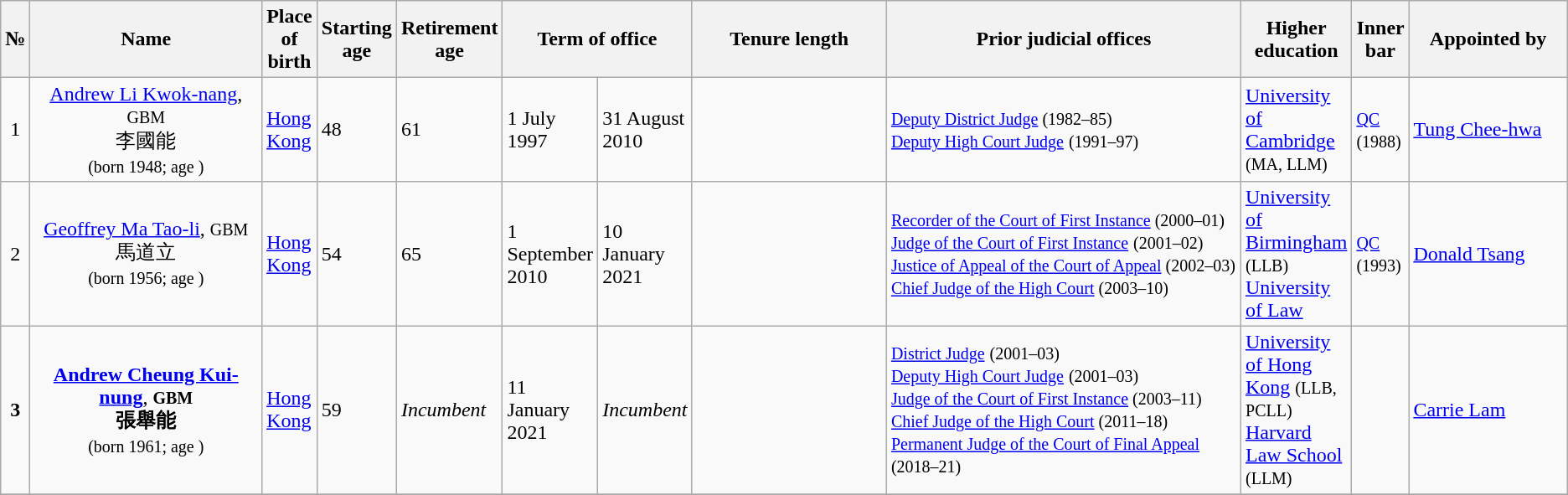<table class="wikitable"  style="text-align:left">
<tr>
<th width=10px>№</th>
<th width=180px>Name</th>
<th>Place of birth</th>
<th>Starting age</th>
<th>Retirement age</th>
<th width=120px colspan=2>Term of office</th>
<th width=150px>Tenure length</th>
<th width=280px>Prior judicial offices</th>
<th>Higher education</th>
<th>Inner bar</th>
<th width=120px>Appointed by</th>
</tr>
<tr>
<td align=center>1</td>
<td align="center"><a href='#'>Andrew Li Kwok-nang</a>, <small>GBM</small><br>李國能<br><small>(born 1948; age )</small></td>
<td><a href='#'>Hong Kong</a></td>
<td>48</td>
<td>61</td>
<td>1 July 1997</td>
<td>31 August 2010</td>
<td></td>
<td><small><a href='#'>Deputy District Judge</a> (1982–85)<br><a href='#'>Deputy High Court Judge</a></small> <small>(1991–97)</small></td>
<td><a href='#'>University of Cambridge</a> <small>(MA, LLM)</small></td>
<td><small><a href='#'>QC</a> (1988)</small></td>
<td><a href='#'>Tung Chee-hwa</a></td>
</tr>
<tr>
<td align="center">2</td>
<td align="center"><a href='#'>Geoffrey Ma Tao-li</a>, <small>GBM</small><br>馬道立<br><small>(born 1956; age )</small></td>
<td><a href='#'>Hong Kong</a></td>
<td>54</td>
<td>65</td>
<td>1 September 2010</td>
<td>10 January 2021</td>
<td></td>
<td><small><a href='#'>Recorder of the Court of First Instance</a> (2000–01)</small><br><a href='#'><small>Judge of the Court of First Instance</small></a> <small>(2001–02)</small><br><small><a href='#'>Justice of Appeal of the Court of Appeal</a> (2002–03)</small><br><small><a href='#'>Chief Judge of the High Court</a> (2003–10)</small></td>
<td><a href='#'>University of Birmingham</a> <small>(LLB)</small><br><a href='#'>University of Law</a></td>
<td><a href='#'><small>QC</small></a> <small>(1993)</small></td>
<td><a href='#'>Donald Tsang</a></td>
</tr>
<tr>
<td align="center"><strong>3</strong></td>
<td align="center"><a href='#'><strong>Andrew Cheung Kui-nung</strong></a>, <small><strong>GBM</strong></small><strong><br>張舉能</strong><br><small>(born 1961; age )</small></td>
<td><a href='#'>Hong Kong</a></td>
<td>59</td>
<td><em>Incumbent</em></td>
<td>11 January 2021</td>
<td><em>Incumbent</em></td>
<td></td>
<td><a href='#'><small>District Judge</small></a> <small>(2001–03)</small><br><a href='#'><small>Deputy High Court Judge</small></a> <small>(2001–03)</small><br><small><a href='#'>Judge of the Court of First Instance</a> (2003–11)</small><br><small><a href='#'>Chief Judge of the High Court</a> (2011–18)<br><a href='#'>Permanent Judge of the Court of Final Appeal</a>  (2018–21)</small></td>
<td><a href='#'>University of Hong Kong</a> <small>(LLB, PCLL)</small><br><a href='#'>Harvard Law School</a> <small>(LLM)</small></td>
<td></td>
<td><a href='#'>Carrie Lam</a></td>
</tr>
<tr>
</tr>
</table>
